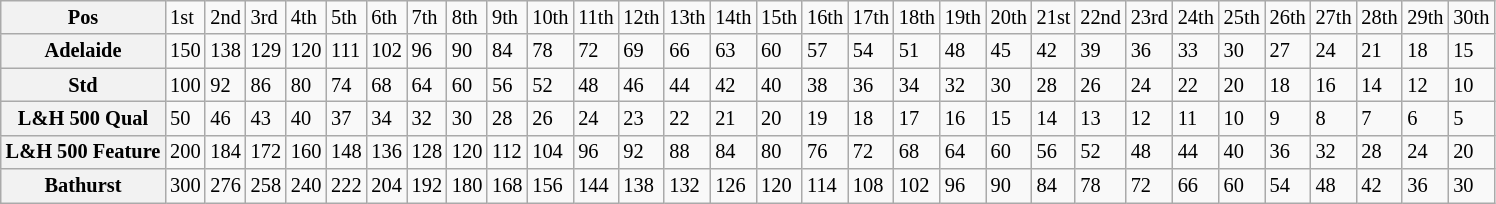<table class="wikitable" style="font-size: 85%">
<tr style="background:#f9f9f9; vertical-align:top;">
<th valign="middle">Pos</th>
<td>1st</td>
<td>2nd</td>
<td>3rd</td>
<td>4th</td>
<td>5th</td>
<td>6th</td>
<td>7th</td>
<td>8th</td>
<td>9th</td>
<td>10th</td>
<td>11th</td>
<td>12th</td>
<td>13th</td>
<td>14th</td>
<td>15th</td>
<td>16th</td>
<td>17th</td>
<td>18th</td>
<td>19th</td>
<td>20th</td>
<td>21st</td>
<td>22nd</td>
<td>23rd</td>
<td>24th</td>
<td>25th</td>
<td>26th</td>
<td>27th</td>
<td>28th</td>
<td>29th</td>
<td>30th</td>
</tr>
<tr>
<th valign="middle">Adelaide</th>
<td>150</td>
<td>138</td>
<td>129</td>
<td>120</td>
<td>111</td>
<td>102</td>
<td>96</td>
<td>90</td>
<td>84</td>
<td>78</td>
<td>72</td>
<td>69</td>
<td>66</td>
<td>63</td>
<td>60</td>
<td>57</td>
<td>54</td>
<td>51</td>
<td>48</td>
<td>45</td>
<td>42</td>
<td>39</td>
<td>36</td>
<td>33</td>
<td>30</td>
<td>27</td>
<td>24</td>
<td>21</td>
<td>18</td>
<td>15</td>
</tr>
<tr>
<th valign="middle">Std</th>
<td>100</td>
<td>92</td>
<td>86</td>
<td>80</td>
<td>74</td>
<td>68</td>
<td>64</td>
<td>60</td>
<td>56</td>
<td>52</td>
<td>48</td>
<td>46</td>
<td>44</td>
<td>42</td>
<td>40</td>
<td>38</td>
<td>36</td>
<td>34</td>
<td>32</td>
<td>30</td>
<td>28</td>
<td>26</td>
<td>24</td>
<td>22</td>
<td>20</td>
<td>18</td>
<td>16</td>
<td>14</td>
<td>12</td>
<td>10</td>
</tr>
<tr>
<th valign="middle">L&H 500 Qual</th>
<td>50</td>
<td>46</td>
<td>43</td>
<td>40</td>
<td>37</td>
<td>34</td>
<td>32</td>
<td>30</td>
<td>28</td>
<td>26</td>
<td>24</td>
<td>23</td>
<td>22</td>
<td>21</td>
<td>20</td>
<td>19</td>
<td>18</td>
<td>17</td>
<td>16</td>
<td>15</td>
<td>14</td>
<td>13</td>
<td>12</td>
<td>11</td>
<td>10</td>
<td>9</td>
<td>8</td>
<td>7</td>
<td>6</td>
<td>5</td>
</tr>
<tr>
<th valign="middle">L&H 500 Feature</th>
<td>200</td>
<td>184</td>
<td>172</td>
<td>160</td>
<td>148</td>
<td>136</td>
<td>128</td>
<td>120</td>
<td>112</td>
<td>104</td>
<td>96</td>
<td>92</td>
<td>88</td>
<td>84</td>
<td>80</td>
<td>76</td>
<td>72</td>
<td>68</td>
<td>64</td>
<td>60</td>
<td>56</td>
<td>52</td>
<td>48</td>
<td>44</td>
<td>40</td>
<td>36</td>
<td>32</td>
<td>28</td>
<td>24</td>
<td>20</td>
</tr>
<tr>
<th valign="middle">Bathurst</th>
<td>300</td>
<td>276</td>
<td>258</td>
<td>240</td>
<td>222</td>
<td>204</td>
<td>192</td>
<td>180</td>
<td>168</td>
<td>156</td>
<td>144</td>
<td>138</td>
<td>132</td>
<td>126</td>
<td>120</td>
<td>114</td>
<td>108</td>
<td>102</td>
<td>96</td>
<td>90</td>
<td>84</td>
<td>78</td>
<td>72</td>
<td>66</td>
<td>60</td>
<td>54</td>
<td>48</td>
<td>42</td>
<td>36</td>
<td>30</td>
</tr>
</table>
